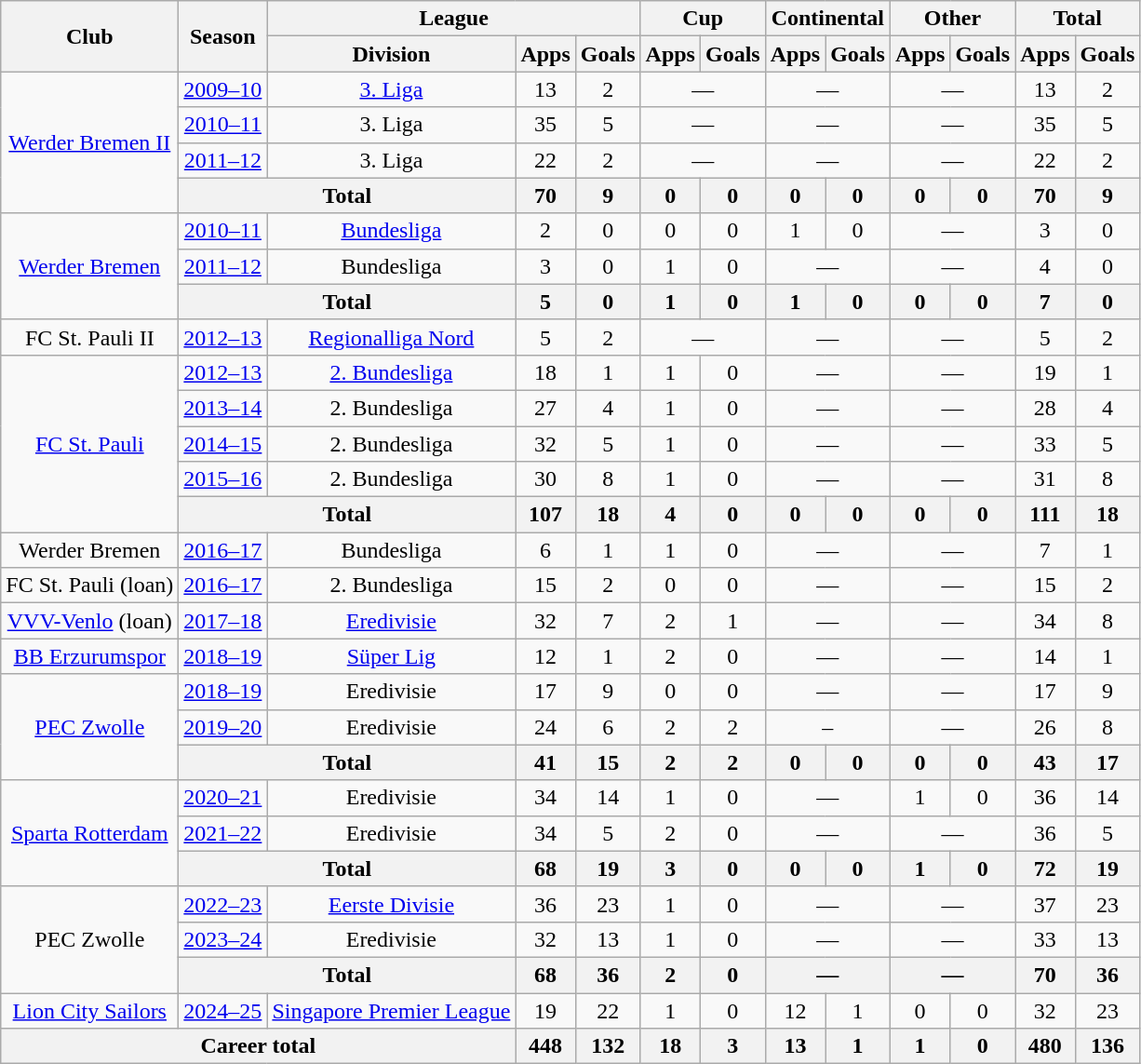<table class="wikitable" style="text-align:center">
<tr>
<th rowspan="2">Club</th>
<th rowspan="2">Season</th>
<th colspan="3">League</th>
<th colspan="2">Cup</th>
<th colspan="2">Continental</th>
<th colspan="2">Other</th>
<th colspan="2">Total</th>
</tr>
<tr>
<th>Division</th>
<th>Apps</th>
<th>Goals</th>
<th>Apps</th>
<th>Goals</th>
<th>Apps</th>
<th>Goals</th>
<th>Apps</th>
<th>Goals</th>
<th>Apps</th>
<th>Goals</th>
</tr>
<tr>
<td rowspan="4"><a href='#'>Werder Bremen II</a></td>
<td><a href='#'>2009–10</a></td>
<td><a href='#'>3. Liga</a></td>
<td>13</td>
<td>2</td>
<td colspan="2">—</td>
<td colspan="2">—</td>
<td colspan="2">—</td>
<td>13</td>
<td>2</td>
</tr>
<tr>
<td><a href='#'>2010–11</a></td>
<td>3. Liga</td>
<td>35</td>
<td>5</td>
<td colspan="2">—</td>
<td colspan="2">—</td>
<td colspan="2">—</td>
<td>35</td>
<td>5</td>
</tr>
<tr>
<td><a href='#'>2011–12</a></td>
<td>3. Liga</td>
<td>22</td>
<td>2</td>
<td colspan="2">—</td>
<td colspan="2">—</td>
<td colspan="2">—</td>
<td>22</td>
<td>2</td>
</tr>
<tr>
<th colspan="2">Total</th>
<th>70</th>
<th>9</th>
<th>0</th>
<th>0</th>
<th>0</th>
<th>0</th>
<th>0</th>
<th>0</th>
<th>70</th>
<th>9</th>
</tr>
<tr>
<td rowspan="3"><a href='#'>Werder Bremen</a></td>
<td><a href='#'>2010–11</a></td>
<td><a href='#'>Bundesliga</a></td>
<td>2</td>
<td>0</td>
<td>0</td>
<td>0</td>
<td>1</td>
<td>0</td>
<td colspan="2">—</td>
<td>3</td>
<td>0</td>
</tr>
<tr>
<td><a href='#'>2011–12</a></td>
<td>Bundesliga</td>
<td>3</td>
<td>0</td>
<td>1</td>
<td>0</td>
<td colspan="2">—</td>
<td colspan="2">—</td>
<td>4</td>
<td>0</td>
</tr>
<tr>
<th colspan="2">Total</th>
<th>5</th>
<th>0</th>
<th>1</th>
<th>0</th>
<th>1</th>
<th>0</th>
<th>0</th>
<th>0</th>
<th>7</th>
<th>0</th>
</tr>
<tr>
<td>FC St. Pauli II</td>
<td><a href='#'>2012–13</a></td>
<td><a href='#'>Regionalliga Nord</a></td>
<td>5</td>
<td>2</td>
<td colspan="2">—</td>
<td colspan="2">—</td>
<td colspan="2">—</td>
<td>5</td>
<td>2</td>
</tr>
<tr>
<td rowspan="5"><a href='#'>FC St. Pauli</a></td>
<td><a href='#'>2012–13</a></td>
<td><a href='#'>2. Bundesliga</a></td>
<td>18</td>
<td>1</td>
<td>1</td>
<td>0</td>
<td colspan="2">—</td>
<td colspan="2">—</td>
<td>19</td>
<td>1</td>
</tr>
<tr>
<td><a href='#'>2013–14</a></td>
<td>2. Bundesliga</td>
<td>27</td>
<td>4</td>
<td>1</td>
<td>0</td>
<td colspan="2">—</td>
<td colspan="2">—</td>
<td>28</td>
<td>4</td>
</tr>
<tr>
<td><a href='#'>2014–15</a></td>
<td>2. Bundesliga</td>
<td>32</td>
<td>5</td>
<td>1</td>
<td>0</td>
<td colspan="2">—</td>
<td colspan="2">—</td>
<td>33</td>
<td>5</td>
</tr>
<tr>
<td><a href='#'>2015–16</a></td>
<td>2. Bundesliga</td>
<td>30</td>
<td>8</td>
<td>1</td>
<td>0</td>
<td colspan="2">—</td>
<td colspan="2">—</td>
<td>31</td>
<td>8</td>
</tr>
<tr>
<th colspan="2">Total</th>
<th>107</th>
<th>18</th>
<th>4</th>
<th>0</th>
<th>0</th>
<th>0</th>
<th>0</th>
<th>0</th>
<th>111</th>
<th>18</th>
</tr>
<tr>
<td>Werder Bremen</td>
<td><a href='#'>2016–17</a></td>
<td>Bundesliga</td>
<td>6</td>
<td>1</td>
<td>1</td>
<td>0</td>
<td colspan="2">—</td>
<td colspan="2">—</td>
<td>7</td>
<td>1</td>
</tr>
<tr>
<td>FC St. Pauli (loan)</td>
<td><a href='#'>2016–17</a></td>
<td>2. Bundesliga</td>
<td>15</td>
<td>2</td>
<td>0</td>
<td>0</td>
<td colspan="2">—</td>
<td colspan="2">—</td>
<td>15</td>
<td>2</td>
</tr>
<tr>
<td><a href='#'>VVV-Venlo</a> (loan)</td>
<td><a href='#'>2017–18</a></td>
<td><a href='#'>Eredivisie</a></td>
<td>32</td>
<td>7</td>
<td>2</td>
<td>1</td>
<td colspan="2">—</td>
<td colspan="2">—</td>
<td>34</td>
<td>8</td>
</tr>
<tr>
<td><a href='#'>BB Erzurumspor</a></td>
<td><a href='#'>2018–19</a></td>
<td><a href='#'>Süper Lig</a></td>
<td>12</td>
<td>1</td>
<td>2</td>
<td>0</td>
<td colspan="2">—</td>
<td colspan="2">—</td>
<td>14</td>
<td>1</td>
</tr>
<tr>
<td rowspan="3"><a href='#'>PEC Zwolle</a></td>
<td><a href='#'>2018–19</a></td>
<td>Eredivisie</td>
<td>17</td>
<td>9</td>
<td>0</td>
<td>0</td>
<td colspan="2">—</td>
<td colspan="2">—</td>
<td>17</td>
<td>9</td>
</tr>
<tr>
<td><a href='#'>2019–20</a></td>
<td>Eredivisie</td>
<td>24</td>
<td>6</td>
<td>2</td>
<td>2</td>
<td colspan="2">–</td>
<td colspan="2">—</td>
<td>26</td>
<td>8</td>
</tr>
<tr>
<th colspan="2">Total</th>
<th>41</th>
<th>15</th>
<th>2</th>
<th>2</th>
<th>0</th>
<th>0</th>
<th>0</th>
<th>0</th>
<th>43</th>
<th>17</th>
</tr>
<tr>
<td rowspan="3"><a href='#'>Sparta Rotterdam</a></td>
<td><a href='#'>2020–21</a></td>
<td>Eredivisie</td>
<td>34</td>
<td>14</td>
<td>1</td>
<td>0</td>
<td colspan="2">—</td>
<td>1</td>
<td>0</td>
<td>36</td>
<td>14</td>
</tr>
<tr>
<td><a href='#'>2021–22</a></td>
<td>Eredivisie</td>
<td>34</td>
<td>5</td>
<td>2</td>
<td>0</td>
<td colspan="2">—</td>
<td colspan="2">—</td>
<td>36</td>
<td>5</td>
</tr>
<tr>
<th colspan="2">Total</th>
<th>68</th>
<th>19</th>
<th>3</th>
<th>0</th>
<th>0</th>
<th>0</th>
<th>1</th>
<th>0</th>
<th>72</th>
<th>19</th>
</tr>
<tr>
<td rowspan="3">PEC Zwolle</td>
<td><a href='#'>2022–23</a></td>
<td><a href='#'>Eerste Divisie</a></td>
<td>36</td>
<td>23</td>
<td>1</td>
<td>0</td>
<td colspan="2">—</td>
<td colspan="2">—</td>
<td>37</td>
<td>23</td>
</tr>
<tr>
<td><a href='#'>2023–24</a></td>
<td>Eredivisie</td>
<td>32</td>
<td>13</td>
<td>1</td>
<td>0</td>
<td colspan="2">—</td>
<td colspan="2">—</td>
<td>33</td>
<td>13</td>
</tr>
<tr>
<th colspan="2">Total</th>
<th>68</th>
<th>36</th>
<th>2</th>
<th>0</th>
<th colspan="2">—</th>
<th colspan="2">—</th>
<th>70</th>
<th>36</th>
</tr>
<tr>
<td><a href='#'>Lion City Sailors</a></td>
<td><a href='#'>2024–25</a></td>
<td><a href='#'>Singapore Premier League</a></td>
<td>19</td>
<td>22</td>
<td>1</td>
<td>0</td>
<td>12 </td>
<td>1 </td>
<td>0</td>
<td>0</td>
<td>32</td>
<td>23</td>
</tr>
<tr>
<th colspan="3">Career total</th>
<th>448</th>
<th>132</th>
<th>18</th>
<th>3</th>
<th>13</th>
<th>1</th>
<th>1</th>
<th>0</th>
<th>480</th>
<th>136</th>
</tr>
</table>
